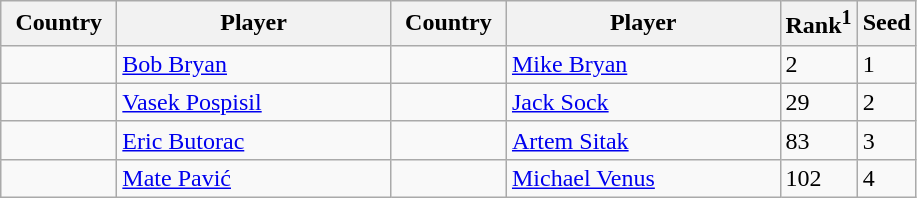<table class="sortable wikitable">
<tr>
<th width="70">Country</th>
<th width="175">Player</th>
<th width="70">Country</th>
<th width="175">Player</th>
<th>Rank<sup>1</sup></th>
<th>Seed</th>
</tr>
<tr>
<td></td>
<td><a href='#'>Bob Bryan</a></td>
<td></td>
<td><a href='#'>Mike Bryan</a></td>
<td>2</td>
<td>1</td>
</tr>
<tr>
<td></td>
<td><a href='#'>Vasek Pospisil</a></td>
<td></td>
<td><a href='#'>Jack Sock</a></td>
<td>29</td>
<td>2</td>
</tr>
<tr>
<td></td>
<td><a href='#'>Eric Butorac</a></td>
<td></td>
<td><a href='#'>Artem Sitak</a></td>
<td>83</td>
<td>3</td>
</tr>
<tr>
<td></td>
<td><a href='#'>Mate Pavić</a></td>
<td></td>
<td><a href='#'>Michael Venus</a></td>
<td>102</td>
<td>4</td>
</tr>
</table>
